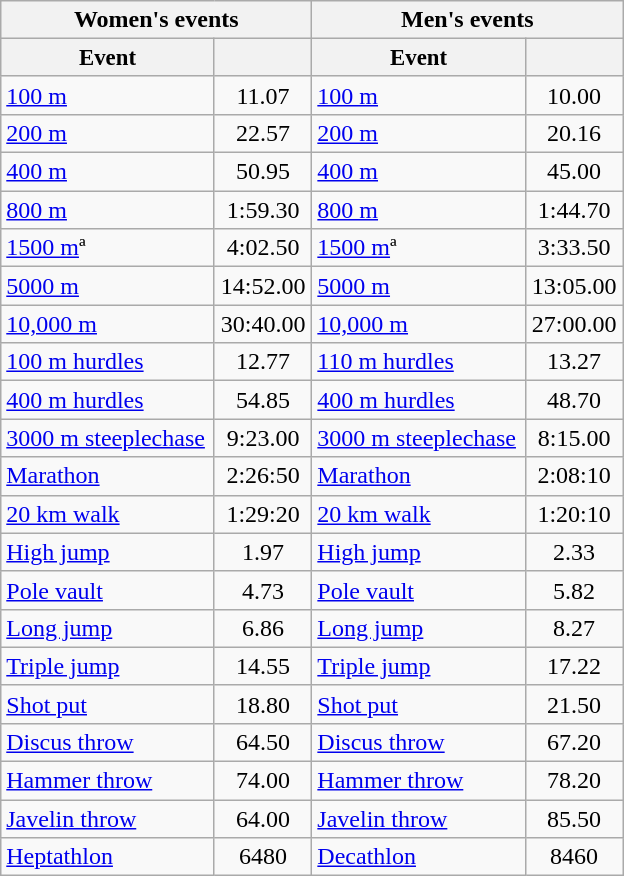<table class="wikitable" style="text-align:center;">
<tr>
<th width=200 colspan="2">Women's events</th>
<th width=200 colspan="2">Men's events</th>
</tr>
<tr style="font-size:95%">
<th>Event</th>
<th></th>
<th>Event</th>
<th></th>
</tr>
<tr>
<td align=left><a href='#'>100 m</a></td>
<td>11.07</td>
<td align=left><a href='#'>100 m</a></td>
<td>10.00</td>
</tr>
<tr>
<td align=left><a href='#'>200 m</a></td>
<td>22.57</td>
<td align=left><a href='#'>200 m</a></td>
<td>20.16</td>
</tr>
<tr>
<td align=left><a href='#'>400 m</a></td>
<td>50.95</td>
<td align=left><a href='#'>400 m</a></td>
<td>45.00</td>
</tr>
<tr>
<td align=left><a href='#'>800 m</a></td>
<td>1:59.30</td>
<td align=left><a href='#'>800 m</a></td>
<td>1:44.70</td>
</tr>
<tr>
<td align=left><a href='#'>1500 m</a>ª</td>
<td>4:02.50</td>
<td align=left><a href='#'>1500 m</a>ª</td>
<td>3:33.50</td>
</tr>
<tr>
<td align=left><a href='#'>5000 m</a></td>
<td>14:52.00</td>
<td align=left><a href='#'>5000 m</a></td>
<td>13:05.00</td>
</tr>
<tr>
<td align=left><a href='#'>10,000 m</a></td>
<td>30:40.00</td>
<td align=left><a href='#'>10,000 m</a></td>
<td>27:00.00</td>
</tr>
<tr>
<td align=left><a href='#'>100 m hurdles</a></td>
<td>12.77</td>
<td align=left><a href='#'>110 m hurdles</a></td>
<td>13.27</td>
</tr>
<tr>
<td align=left><a href='#'>400 m hurdles</a></td>
<td>54.85</td>
<td align=left><a href='#'>400 m hurdles</a></td>
<td>48.70</td>
</tr>
<tr>
<td align=left><a href='#'>3000 m steeplechase</a></td>
<td>9:23.00</td>
<td align=left><a href='#'>3000 m steeplechase</a></td>
<td>8:15.00</td>
</tr>
<tr>
<td align=left><a href='#'>Marathon</a></td>
<td>2:26:50</td>
<td align=left><a href='#'>Marathon</a></td>
<td>2:08:10</td>
</tr>
<tr>
<td align=left><a href='#'>20 km walk</a></td>
<td>1:29:20</td>
<td align=left><a href='#'>20 km walk</a></td>
<td>1:20:10</td>
</tr>
<tr>
<td align=left><a href='#'>High jump</a></td>
<td>1.97</td>
<td align=left><a href='#'>High jump</a></td>
<td>2.33</td>
</tr>
<tr>
<td align=left><a href='#'>Pole vault</a></td>
<td>4.73</td>
<td align=left><a href='#'>Pole vault</a></td>
<td>5.82</td>
</tr>
<tr>
<td align=left><a href='#'>Long jump</a></td>
<td>6.86</td>
<td align=left><a href='#'>Long jump</a></td>
<td>8.27</td>
</tr>
<tr>
<td align=left><a href='#'>Triple jump</a></td>
<td>14.55</td>
<td align=left><a href='#'>Triple jump</a></td>
<td>17.22</td>
</tr>
<tr>
<td align=left><a href='#'>Shot put</a></td>
<td>18.80</td>
<td align=left><a href='#'>Shot put</a></td>
<td>21.50</td>
</tr>
<tr>
<td align=left><a href='#'>Discus throw</a></td>
<td>64.50</td>
<td align=left><a href='#'>Discus throw</a></td>
<td>67.20</td>
</tr>
<tr>
<td align=left><a href='#'>Hammer throw</a></td>
<td>74.00</td>
<td align=left><a href='#'>Hammer throw</a></td>
<td>78.20</td>
</tr>
<tr>
<td align=left><a href='#'>Javelin throw</a></td>
<td>64.00</td>
<td align=left><a href='#'>Javelin throw</a></td>
<td>85.50</td>
</tr>
<tr>
<td align=left><a href='#'>Heptathlon</a></td>
<td>6480</td>
<td align=left><a href='#'>Decathlon</a></td>
<td>8460</td>
</tr>
</table>
